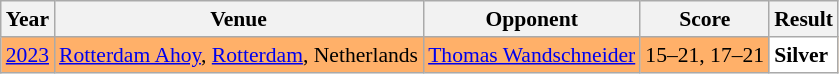<table class="sortable wikitable" style="font-size: 90%;">
<tr>
<th>Year</th>
<th>Venue</th>
<th>Opponent</th>
<th>Score</th>
<th>Result</th>
</tr>
<tr style="background:#FFB069">
<td align="center"><a href='#'>2023</a></td>
<td align="left"><a href='#'>Rotterdam Ahoy</a>, <a href='#'>Rotterdam</a>, Netherlands</td>
<td align="left"> <a href='#'>Thomas Wandschneider</a></td>
<td align="left">15–21, 17–21</td>
<td style="text-align:left; background:white"> <strong>Silver</strong></td>
</tr>
</table>
